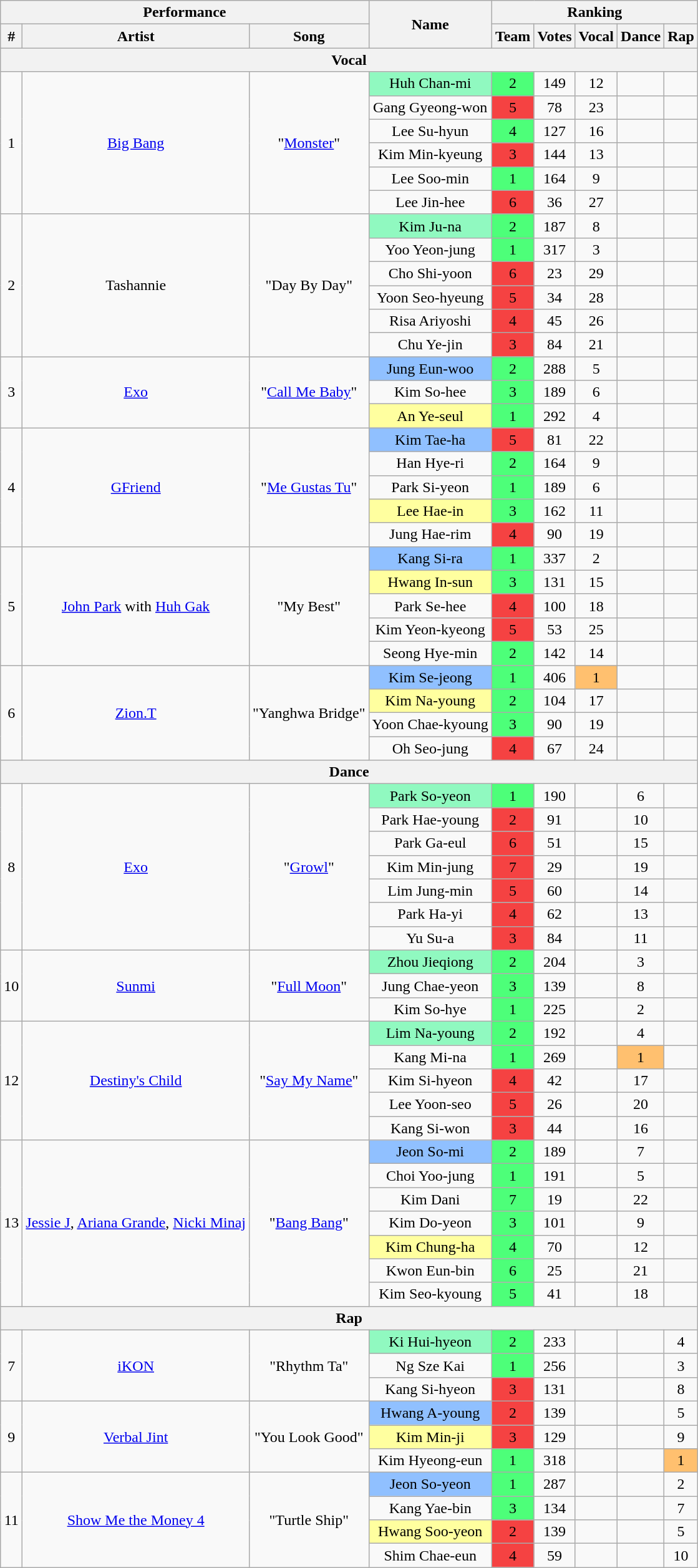<table class="wikitable sortable collapsible" style="text-align:center">
<tr>
<th scope="col" colspan="3">Performance</th>
<th scope="col" rowspan="2">Name</th>
<th scope="col" colspan="5">Ranking</th>
</tr>
<tr>
<th scope="col">#</th>
<th scope="col" class="unsortable">Artist</th>
<th scope="col" class="unsortable">Song</th>
<th scope="col">Team</th>
<th scope="col">Votes</th>
<th scope="col">Vocal</th>
<th scope="col">Dance</th>
<th scope="col">Rap</th>
</tr>
<tr>
<th colspan="9">Vocal</th>
</tr>
<tr>
<td rowspan="6">1</td>
<td rowspan="6"><a href='#'>Big Bang</a></td>
<td rowspan="6">"<a href='#'>Monster</a>"</td>
<td style="background:#90f9c0">Huh Chan-mi</td>
<td style="background:#4dff79">2</td>
<td>149</td>
<td>12</td>
<td data-sort-value="212"></td>
<td data-sort-value="112"></td>
</tr>
<tr>
<td>Gang Gyeong-won</td>
<td style="background:#f54242">5</td>
<td>78</td>
<td>23</td>
<td data-sort-value="223"></td>
<td data-sort-value="123"></td>
</tr>
<tr>
<td>Lee Su-hyun</td>
<td style="background:#4dff79">4</td>
<td>127</td>
<td>16</td>
<td data-sort-value="216"></td>
<td data-sort-value="116"></td>
</tr>
<tr>
<td>Kim Min-kyeung</td>
<td style="background:#f54242">3</td>
<td>144</td>
<td>13</td>
<td data-sort-value="213"></td>
<td data-sort-value="113"></td>
</tr>
<tr>
<td>Lee Soo-min</td>
<td style="background:#4dff79">1</td>
<td>164</td>
<td>9</td>
<td data-sort-value="209"></td>
<td data-sort-value="109"></td>
</tr>
<tr>
<td>Lee Jin-hee</td>
<td style="background:#f54242">6</td>
<td>36</td>
<td>27</td>
<td data-sort-value="227"></td>
<td data-sort-value="127"></td>
</tr>
<tr>
<td rowspan="6">2</td>
<td rowspan="6">Tashannie</td>
<td rowspan="6">"Day By Day"</td>
<td style="background:#90f9c0">Kim Ju-na</td>
<td style="background:#4dff79">2</td>
<td>187</td>
<td>8</td>
<td data-sort-value="208"></td>
<td data-sort-value="108"></td>
</tr>
<tr>
<td>Yoo Yeon-jung</td>
<td style="background:#4dff79">1</td>
<td>317</td>
<td>3</td>
<td data-sort-value="203"></td>
<td data-sort-value="103"></td>
</tr>
<tr>
<td>Cho Shi-yoon</td>
<td style="background:#f54242">6</td>
<td>23</td>
<td>29</td>
<td data-sort-value="229"></td>
<td data-sort-value="129"></td>
</tr>
<tr>
<td>Yoon Seo-hyeung</td>
<td style="background:#f54242">5</td>
<td>34</td>
<td>28</td>
<td data-sort-value="228"></td>
<td data-sort-value="128"></td>
</tr>
<tr>
<td>Risa Ariyoshi</td>
<td style="background:#f54242">4</td>
<td>45</td>
<td>26</td>
<td data-sort-value="226"></td>
<td data-sort-value="126"></td>
</tr>
<tr>
<td>Chu Ye-jin</td>
<td style="background:#f54242">3</td>
<td>84</td>
<td>21</td>
<td data-sort-value="221"></td>
<td data-sort-value="121"></td>
</tr>
<tr>
<td rowspan="3">3</td>
<td rowspan="3"><a href='#'>Exo</a></td>
<td rowspan="3">"<a href='#'>Call Me Baby</a>"</td>
<td style="background:#90c0ff">Jung Eun-woo</td>
<td style="background:#4dff79">2</td>
<td>288</td>
<td>5</td>
<td data-sort-value="205"></td>
<td data-sort-value="105"></td>
</tr>
<tr>
<td>Kim So-hee</td>
<td style="background:#4dff79">3</td>
<td>189</td>
<td>6</td>
<td data-sort-value="206"></td>
<td data-sort-value="106"></td>
</tr>
<tr>
<td style="background:#ffff9f">An Ye-seul</td>
<td style="background:#4dff79">1</td>
<td>292</td>
<td>4</td>
<td data-sort-value="204"></td>
<td data-sort-value="104"></td>
</tr>
<tr>
<td rowspan="5">4</td>
<td rowspan="5"><a href='#'>GFriend</a></td>
<td rowspan="5">"<a href='#'>Me Gustas Tu</a>"</td>
<td style="background:#90c0ff">Kim Tae-ha</td>
<td style="background:#f54242">5</td>
<td>81</td>
<td>22</td>
<td data-sort-value="222"></td>
<td data-sort-value="122"></td>
</tr>
<tr>
<td>Han Hye-ri</td>
<td style="background:#4dff79">2</td>
<td>164</td>
<td>9</td>
<td data-sort-value="209"></td>
<td data-sort-value="109"></td>
</tr>
<tr>
<td>Park Si-yeon</td>
<td style="background:#4dff79">1</td>
<td>189</td>
<td>6</td>
<td data-sort-value="206"></td>
<td data-sort-value="106"></td>
</tr>
<tr>
<td style="background:#ffff9f">Lee Hae-in</td>
<td style="background:#4dff79">3</td>
<td>162</td>
<td>11</td>
<td data-sort-value="211"></td>
<td data-sort-value="111"></td>
</tr>
<tr>
<td>Jung Hae-rim</td>
<td style="background:#f54242">4</td>
<td>90</td>
<td>19</td>
<td data-sort-value="219"></td>
<td data-sort-value="119"></td>
</tr>
<tr>
<td rowspan="5">5</td>
<td rowspan="5"><a href='#'>John Park</a> with <a href='#'>Huh Gak</a></td>
<td rowspan="5">"My Best"</td>
<td style="background:#90c0ff">Kang Si-ra</td>
<td style="background:#4dff79">1</td>
<td>337</td>
<td>2</td>
<td data-sort-value="202"></td>
<td data-sort-value="102"></td>
</tr>
<tr>
<td style="background:#ffff9f">Hwang In-sun</td>
<td style="background:#4dff79">3</td>
<td>131</td>
<td>15</td>
<td data-sort-value="215"></td>
<td data-sort-value="115"></td>
</tr>
<tr>
<td>Park Se-hee</td>
<td style="background:#f54242">4</td>
<td>100</td>
<td>18</td>
<td data-sort-value="218"></td>
<td data-sort-value="118"></td>
</tr>
<tr>
<td>Kim Yeon-kyeong</td>
<td style="background:#f54242">5</td>
<td>53</td>
<td>25</td>
<td data-sort-value="225"></td>
<td data-sort-value="125"></td>
</tr>
<tr>
<td>Seong Hye-min</td>
<td style="background:#4dff79">2</td>
<td>142</td>
<td>14</td>
<td data-sort-value="214"></td>
<td data-sort-value="114"></td>
</tr>
<tr>
<td rowspan="4">6</td>
<td rowspan="4"><a href='#'>Zion.T</a></td>
<td rowspan="4">"Yanghwa Bridge"</td>
<td style="background:#90c0ff">Kim Se-jeong</td>
<td style="background:#4dff79">1</td>
<td>406</td>
<td style="background:#FFC06F">1</td>
<td data-sort-value="201"></td>
<td data-sort-value="101"></td>
</tr>
<tr>
<td style="background:#ffff9f">Kim Na-young</td>
<td style="background:#4dff79">2</td>
<td>104</td>
<td>17</td>
<td data-sort-value="217"></td>
<td data-sort-value="117"></td>
</tr>
<tr>
<td>Yoon Chae-kyoung</td>
<td style="background:#4dff79">3</td>
<td>90</td>
<td>19</td>
<td data-sort-value="219"></td>
<td data-sort-value="119"></td>
</tr>
<tr>
<td>Oh Seo-jung</td>
<td style="background:#f54242">4</td>
<td>67</td>
<td>24</td>
<td data-sort-value="224"></td>
<td data-sort-value="124"></td>
</tr>
<tr>
<th colspan="9">Dance</th>
</tr>
<tr>
<td rowspan="7">8</td>
<td rowspan="7"><a href='#'>Exo</a></td>
<td rowspan="7">"<a href='#'>Growl</a>"</td>
<td style="background:#90f9c0">Park So-yeon</td>
<td style="background:#4dff79">1</td>
<td>190</td>
<td data-sort-value="106"></td>
<td>6</td>
<td data-sort-value="206"></td>
</tr>
<tr>
<td>Park Hae-young</td>
<td style="background:#f54242">2</td>
<td>91</td>
<td data-sort-value="110"></td>
<td>10</td>
<td data-sort-value="210"></td>
</tr>
<tr>
<td>Park Ga-eul</td>
<td style="background:#f54242">6</td>
<td>51</td>
<td data-sort-value="115"></td>
<td>15</td>
<td data-sort-value="215"></td>
</tr>
<tr>
<td>Kim Min-jung</td>
<td style="background:#f54242">7</td>
<td>29</td>
<td data-sort-value="119"></td>
<td>19</td>
<td data-sort-value="219"></td>
</tr>
<tr>
<td>Lim Jung-min</td>
<td style="background:#f54242">5</td>
<td>60</td>
<td data-sort-value="114"></td>
<td>14</td>
<td data-sort-value="214"></td>
</tr>
<tr>
<td>Park Ha-yi</td>
<td style="background:#f54242">4</td>
<td>62</td>
<td data-sort-value="113"></td>
<td>13</td>
<td data-sort-value="213"></td>
</tr>
<tr>
<td>Yu Su-a</td>
<td style="background:#f54242">3</td>
<td>84</td>
<td data-sort-value="111"></td>
<td>11</td>
<td data-sort-value="211"></td>
</tr>
<tr>
<td rowspan="3">10</td>
<td rowspan="3"><a href='#'>Sunmi</a></td>
<td rowspan="3">"<a href='#'>Full Moon</a>"</td>
<td style="background:#90f9c0">Zhou Jieqiong</td>
<td style="background:#4dff79">2</td>
<td>204</td>
<td data-sort-value="103"></td>
<td>3</td>
<td data-sort-value="203"></td>
</tr>
<tr>
<td>Jung Chae-yeon</td>
<td style="background:#4dff79">3</td>
<td>139</td>
<td data-sort-value="108"></td>
<td>8</td>
<td data-sort-value="208"></td>
</tr>
<tr>
<td>Kim So-hye</td>
<td style="background:#4dff79">1</td>
<td>225</td>
<td data-sort-value="102"></td>
<td>2</td>
<td data-sort-value="202"></td>
</tr>
<tr>
<td rowspan="5">12</td>
<td rowspan="5"><a href='#'>Destiny's Child</a></td>
<td rowspan="5">"<a href='#'>Say My Name</a>"</td>
<td style="background:#90f9c0">Lim Na-young</td>
<td style="background:#4dff79">2</td>
<td>192</td>
<td data-sort-value="104"></td>
<td>4</td>
<td data-sort-value="204"></td>
</tr>
<tr>
<td>Kang Mi-na</td>
<td style="background:#4dff79">1</td>
<td>269</td>
<td data-sort-value="101"></td>
<td style="background:#FFC06F">1</td>
<td data-sort-value="201"></td>
</tr>
<tr>
<td>Kim Si-hyeon</td>
<td style="background:#f54242">4</td>
<td data-sort-value="42">42</td>
<td data-sort-value="117"></td>
<td>17</td>
<td data-sort-value="217"></td>
</tr>
<tr>
<td>Lee Yoon-seo</td>
<td style="background:#f54242">5</td>
<td data-sort-value="26">26</td>
<td data-sort-value="120"></td>
<td>20</td>
<td data-sort-value="220"></td>
</tr>
<tr>
<td>Kang Si-won</td>
<td style="background:#f54242">3</td>
<td data-sort-value="43">44</td>
<td data-sort-value="116"></td>
<td>16</td>
<td data-sort-value="216"></td>
</tr>
<tr>
<td rowspan="7">13</td>
<td rowspan="7"><a href='#'>Jessie J</a>, <a href='#'>Ariana Grande</a>, <a href='#'>Nicki Minaj</a></td>
<td rowspan="7">"<a href='#'>Bang Bang</a>"</td>
<td style="background:#90c0ff">Jeon So-mi</td>
<td style="background:#4dff79">2</td>
<td>189</td>
<td data-sort-value="107"></td>
<td>7</td>
<td data-sort-value="207"></td>
</tr>
<tr>
<td>Choi Yoo-jung</td>
<td style="background:#4dff79">1</td>
<td>191</td>
<td data-sort-value="105"></td>
<td>5</td>
<td data-sort-value="205"></td>
</tr>
<tr>
<td>Kim Dani</td>
<td style="background:#4dff79">7</td>
<td>19</td>
<td data-sort-value="122"></td>
<td>22</td>
<td data-sort-value="222"></td>
</tr>
<tr>
<td>Kim Do-yeon</td>
<td style="background:#4dff79">3</td>
<td>101</td>
<td data-sort-value="109"></td>
<td>9</td>
<td data-sort-value="209"></td>
</tr>
<tr>
<td style="background:#ffff9f">Kim Chung-ha</td>
<td style="background:#4dff79">4</td>
<td>70</td>
<td data-sort-value="112"></td>
<td>12</td>
<td data-sort-value="212"></td>
</tr>
<tr>
<td>Kwon Eun-bin</td>
<td style="background:#4dff79">6</td>
<td>25</td>
<td data-sort-value="121"></td>
<td>21</td>
<td data-sort-value="221"></td>
</tr>
<tr>
<td>Kim Seo-kyoung</td>
<td style="background:#4dff79">5</td>
<td>41</td>
<td data-sort-value="118"></td>
<td>18</td>
<td data-sort-value="218"></td>
</tr>
<tr>
<th colspan="9">Rap</th>
</tr>
<tr>
<td rowspan="3">7</td>
<td rowspan="3"><a href='#'>iKON</a></td>
<td rowspan="3">"Rhythm Ta"</td>
<td style="background:#90f9c0">Ki Hui-hyeon</td>
<td style="background:#4dff79">2</td>
<td>233</td>
<td data-sort-value="204"></td>
<td data-sort-value="104"></td>
<td>4</td>
</tr>
<tr>
<td>Ng Sze Kai</td>
<td style="background:#4dff79">1</td>
<td>256</td>
<td data-sort-value="203"></td>
<td data-sort-value="103"></td>
<td>3</td>
</tr>
<tr>
<td>Kang Si-hyeon</td>
<td style="background:#f54242">3</td>
<td>131</td>
<td data-sort-value="208"></td>
<td data-sort-value="108"></td>
<td>8</td>
</tr>
<tr>
<td rowspan="3">9</td>
<td rowspan="3"><a href='#'>Verbal Jint</a></td>
<td rowspan="3">"You Look Good"</td>
<td style="background:#90c0ff">Hwang A-young</td>
<td style="background:#f54242">2</td>
<td>139</td>
<td data-sort-value="205"></td>
<td data-sort-value="105"></td>
<td>5</td>
</tr>
<tr>
<td style="background:#ffff9f">Kim Min-ji</td>
<td style="background:#f54242">3</td>
<td>129</td>
<td data-sort-value="209"></td>
<td data-sort-value="109"></td>
<td>9</td>
</tr>
<tr>
<td>Kim Hyeong-eun</td>
<td style="background:#4dff79">1</td>
<td>318</td>
<td data-sort-value="201"></td>
<td data-sort-value="101"></td>
<td style="background:#FFC06F">1</td>
</tr>
<tr>
<td rowspan="4">11</td>
<td rowspan="4"><a href='#'>Show Me the Money 4</a></td>
<td rowspan="4">"Turtle Ship"</td>
<td style="background:#90c0ff">Jeon So-yeon</td>
<td style="background:#4dff79">1</td>
<td>287</td>
<td data-sort-value="202"></td>
<td data-sort-value="102"></td>
<td>2</td>
</tr>
<tr>
<td>Kang Yae-bin</td>
<td style="background:#4dff79">3</td>
<td data-sort-value="132">134</td>
<td data-sort-value="207"></td>
<td data-sort-value="107"></td>
<td>7</td>
</tr>
<tr>
<td style="background:#ffff9f">Hwang Soo-yeon</td>
<td style="background:#f54242">2</td>
<td>139</td>
<td data-sort-value="205"></td>
<td data-sort-value="105"></td>
<td>5</td>
</tr>
<tr>
<td>Shim Chae-eun</td>
<td style="background:#f54242">4</td>
<td>59</td>
<td data-sort-value="210"></td>
<td data-sort-value="110"></td>
<td>10</td>
</tr>
</table>
